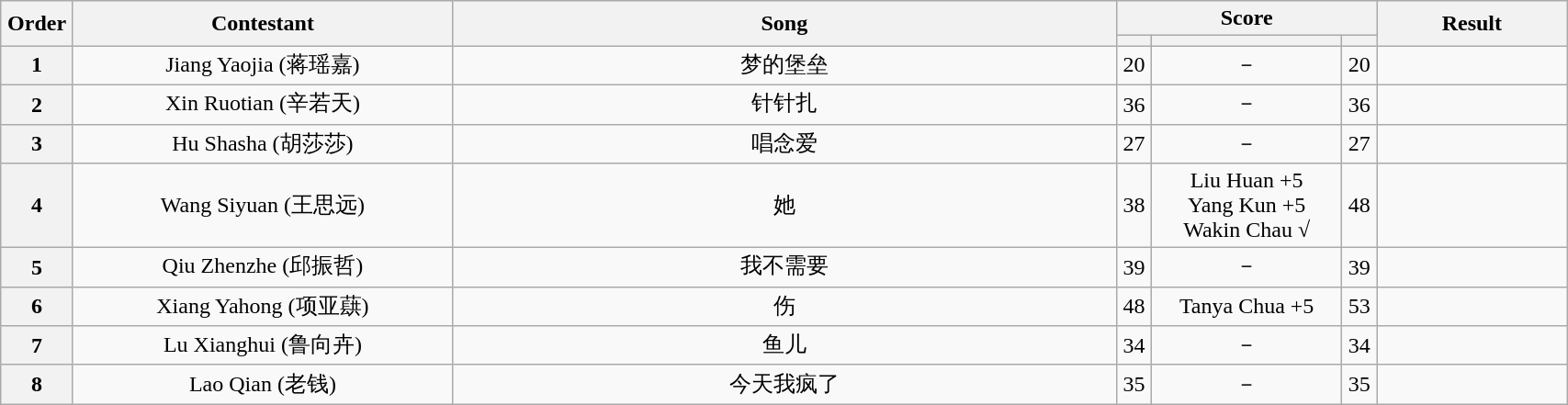<table class="wikitable" style="width:90%; text-align:center;">
<tr>
<th rowspan="2" width="1%"><strong>Order</strong></th>
<th rowspan="2" width="20%"><strong>Contestant</strong></th>
<th rowspan="2" width="35%"><strong>Song</strong></th>
<th colspan="3" width="20%"><strong>Score</strong></th>
<th rowspan="2" width="10%"><strong>Result</strong></th>
</tr>
<tr>
<th width="1%"></th>
<th width="10%"></th>
<th width="1%"></th>
</tr>
<tr>
<th>1</th>
<td>Jiang Yaojia (蒋瑶嘉)</td>
<td>梦的堡垒<br></td>
<td>20</td>
<td>－</td>
<td>20</td>
<td></td>
</tr>
<tr>
<th>2</th>
<td>Xin Ruotian (辛若天)</td>
<td>针针扎<br></td>
<td>36</td>
<td>－</td>
<td>36</td>
<td></td>
</tr>
<tr>
<th>3</th>
<td>Hu Shasha (胡莎莎)</td>
<td>唱念爱<br></td>
<td>27</td>
<td>－</td>
<td>27</td>
<td></td>
</tr>
<tr>
<th>4</th>
<td>Wang Siyuan (王思远)</td>
<td>她<br></td>
<td>38</td>
<td>Liu Huan +5<br>Yang Kun +5<br>Wakin Chau √</td>
<td>48</td>
<td></td>
</tr>
<tr>
<th>5</th>
<td>Qiu Zhenzhe (邱振哲)</td>
<td>我不需要<br></td>
<td>39</td>
<td>－</td>
<td>39</td>
<td></td>
</tr>
<tr>
<th>6</th>
<td>Xiang Yahong (项亚蕻)</td>
<td>伤<br></td>
<td>48</td>
<td>Tanya Chua +5</td>
<td>53</td>
<td></td>
</tr>
<tr>
<th>7</th>
<td>Lu Xianghui (鲁向卉)</td>
<td>鱼儿<br></td>
<td>34</td>
<td>－</td>
<td>34</td>
<td></td>
</tr>
<tr>
<th>8</th>
<td>Lao Qian (老钱)</td>
<td>今天我疯了<br></td>
<td>35</td>
<td>－</td>
<td>35</td>
<td></td>
</tr>
</table>
